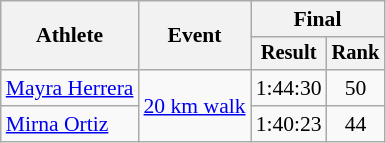<table class="wikitable" style="font-size:90%">
<tr>
<th rowspan="2">Athlete</th>
<th rowspan="2">Event</th>
<th colspan="2">Final</th>
</tr>
<tr style="font-size:95%">
<th>Result</th>
<th>Rank</th>
</tr>
<tr align=center>
<td align=left><a href='#'>Mayra Herrera</a></td>
<td align=left rowspan=2><a href='#'>20 km walk</a></td>
<td>1:44:30</td>
<td>50</td>
</tr>
<tr align=center>
<td align=left><a href='#'>Mirna Ortiz</a></td>
<td>1:40:23</td>
<td>44</td>
</tr>
</table>
